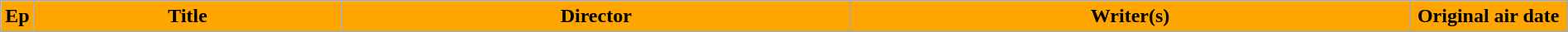<table class="wikitable plainrowheaders" style="width:100%; background:#FFFFFF">
<tr>
<th style="background:#FFA500; width:18px">Ep</th>
<th style="background:#FFA500;">Title</th>
<th style="background:#FFA500;">Director</th>
<th style="background:#FFA500;">Writer(s)</th>
<th style="background:#FFA500; width:120px">Original air date<br>










</th>
</tr>
</table>
